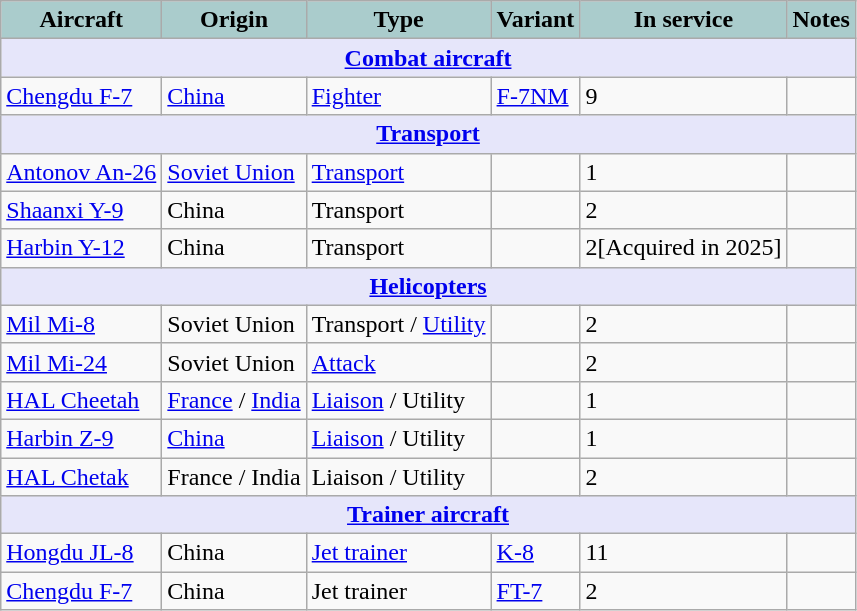<table class="wikitable">
<tr>
<th style="text-align:center; background:#acc;">Aircraft</th>
<th style="text-align: center; background:#acc;">Origin</th>
<th style="text-align:l center; background:#acc;">Type</th>
<th style="text-align:left; background:#acc;">Variant</th>
<th style="text-align:center; background:#acc;">In service</th>
<th style="text-align: center; background:#acc;">Notes</th>
</tr>
<tr>
<th style="align: center; background: lavender;" colspan="6"><a href='#'>Combat aircraft</a></th>
</tr>
<tr>
<td><a href='#'>Chengdu F-7</a></td>
<td><a href='#'>China</a></td>
<td><a href='#'>Fighter</a></td>
<td><a href='#'>F-7NM</a></td>
<td>9</td>
<td></td>
</tr>
<tr>
<th style="align: center; background: lavender;" colspan="6"><a href='#'>Transport</a></th>
</tr>
<tr>
<td><a href='#'>Antonov An-26</a></td>
<td><a href='#'>Soviet Union</a></td>
<td><a href='#'>Transport</a></td>
<td></td>
<td>1</td>
<td></td>
</tr>
<tr>
<td><a href='#'>Shaanxi Y-9</a></td>
<td>China</td>
<td>Transport</td>
<td></td>
<td>2</td>
<td></td>
</tr>
<tr>
<td><a href='#'>Harbin Y-12</a></td>
<td>China</td>
<td>Transport</td>
<td></td>
<td>2[Acquired in 2025]</td>
<td></td>
</tr>
<tr>
<th style="align: center; background: lavender;" colspan="6"><a href='#'>Helicopters</a></th>
</tr>
<tr>
<td><a href='#'>Mil Mi-8</a></td>
<td>Soviet Union</td>
<td>Transport / <a href='#'>Utility</a></td>
<td></td>
<td>2</td>
<td></td>
</tr>
<tr>
<td><a href='#'>Mil Mi-24</a></td>
<td>Soviet Union</td>
<td><a href='#'>Attack</a></td>
<td></td>
<td>2</td>
<td></td>
</tr>
<tr>
<td><a href='#'>HAL Cheetah</a></td>
<td><a href='#'>France</a> / <a href='#'>India</a></td>
<td><a href='#'>Liaison</a> / Utility</td>
<td></td>
<td>1</td>
<td></td>
</tr>
<tr>
<td><a href='#'>Harbin Z-9</a></td>
<td><a href='#'>China</a></td>
<td><a href='#'>Liaison</a> / Utility</td>
<td></td>
<td>1</td>
<td></td>
</tr>
<tr>
<td><a href='#'>HAL Chetak</a></td>
<td>France / India</td>
<td>Liaison / Utility</td>
<td></td>
<td>2</td>
<td></td>
</tr>
<tr>
<th style="align: center; background: lavender;" colspan="6"><a href='#'>Trainer aircraft</a></th>
</tr>
<tr>
<td><a href='#'>Hongdu JL-8</a></td>
<td>China</td>
<td><a href='#'>Jet trainer</a></td>
<td><a href='#'>K-8</a></td>
<td>11</td>
<td></td>
</tr>
<tr>
<td><a href='#'>Chengdu F-7</a></td>
<td>China</td>
<td>Jet trainer</td>
<td><a href='#'>FT-7</a></td>
<td>2</td>
<td></td>
</tr>
</table>
